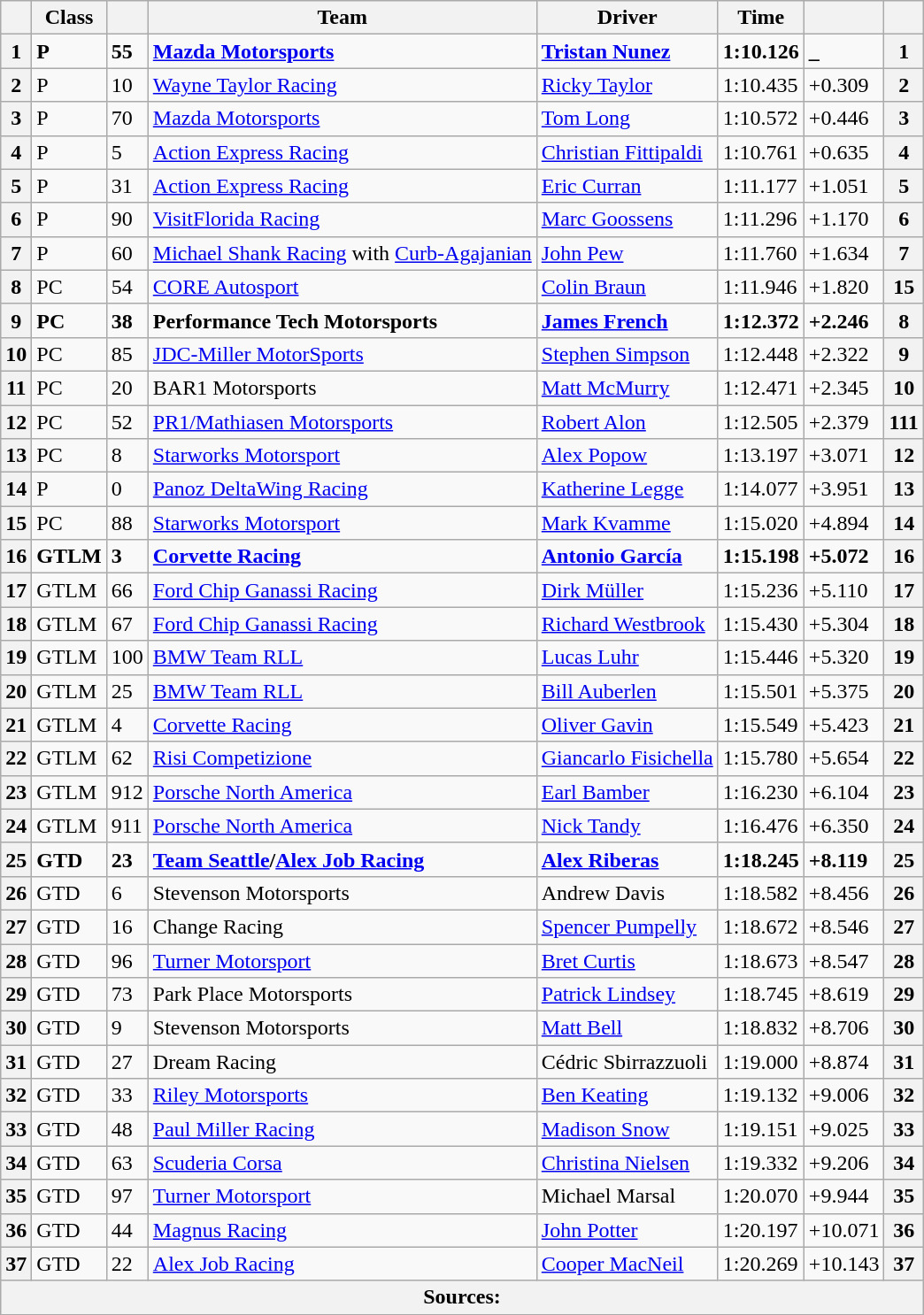<table class="wikitable">
<tr>
<th scope="col"></th>
<th scope="col">Class</th>
<th scope="col"></th>
<th scope="col">Team</th>
<th scope="col">Driver</th>
<th scope="col">Time</th>
<th scope="col"></th>
<th scope="col"></th>
</tr>
<tr>
<th scope="row">1</th>
<td><strong>P</strong></td>
<td><strong>55</strong></td>
<td><strong> <a href='#'>Mazda Motorsports</a></strong></td>
<td><strong> <a href='#'>Tristan Nunez</a></strong></td>
<td><strong>1:10.126</strong></td>
<td><strong>_</strong></td>
<th><strong>1 </strong></th>
</tr>
<tr>
<th scope="row">2</th>
<td>P</td>
<td>10</td>
<td> <a href='#'>Wayne Taylor Racing</a></td>
<td> <a href='#'>Ricky Taylor</a></td>
<td>1:10.435</td>
<td>+0.309</td>
<th>2</th>
</tr>
<tr>
<th scope="row">3</th>
<td>P</td>
<td>70</td>
<td> <a href='#'>Mazda Motorsports</a></td>
<td> <a href='#'>Tom Long</a></td>
<td>1:10.572</td>
<td>+0.446</td>
<th>3</th>
</tr>
<tr>
<th scope="row">4</th>
<td>P</td>
<td>5</td>
<td> <a href='#'>Action Express Racing</a></td>
<td> <a href='#'>Christian Fittipaldi</a></td>
<td>1:10.761</td>
<td>+0.635</td>
<th>4</th>
</tr>
<tr>
<th scope="row">5</th>
<td>P</td>
<td>31</td>
<td> <a href='#'>Action Express Racing</a></td>
<td> <a href='#'>Eric Curran</a></td>
<td>1:11.177</td>
<td>+1.051</td>
<th>5</th>
</tr>
<tr>
<th scope="row">6</th>
<td>P</td>
<td>90</td>
<td> <a href='#'>VisitFlorida Racing</a></td>
<td> <a href='#'>Marc Goossens</a></td>
<td>1:11.296</td>
<td>+1.170</td>
<th>6</th>
</tr>
<tr>
<th scope="row">7</th>
<td>P</td>
<td>60</td>
<td> <a href='#'>Michael Shank Racing</a> with <a href='#'>Curb-Agajanian</a></td>
<td> <a href='#'>John Pew</a></td>
<td>1:11.760</td>
<td>+1.634</td>
<th>7</th>
</tr>
<tr>
<th scope="row">8</th>
<td>PC</td>
<td>54</td>
<td> <a href='#'>CORE Autosport</a></td>
<td> <a href='#'>Colin Braun</a></td>
<td>1:11.946</td>
<td>+1.820</td>
<th>15</th>
</tr>
<tr>
<th scope="row">9</th>
<td><strong>PC</strong></td>
<td><strong>38</strong></td>
<td><strong> Performance Tech Motorsports</strong></td>
<td><strong> <a href='#'>James French</a></strong></td>
<td><strong>1:12.372</strong></td>
<td><strong>+2.246</strong></td>
<th>8</th>
</tr>
<tr>
<th scope="row">10</th>
<td>PC</td>
<td>85</td>
<td> <a href='#'>JDC-Miller MotorSports</a></td>
<td> <a href='#'>Stephen Simpson</a></td>
<td>1:12.448</td>
<td>+2.322</td>
<th>9</th>
</tr>
<tr>
<th scope="row">11</th>
<td>PC</td>
<td>20</td>
<td> BAR1 Motorsports</td>
<td> <a href='#'>Matt McMurry</a></td>
<td>1:12.471</td>
<td>+2.345</td>
<th>10</th>
</tr>
<tr>
<th scope="row">12</th>
<td>PC</td>
<td>52</td>
<td> <a href='#'>PR1/Mathiasen Motorsports</a></td>
<td> <a href='#'>Robert Alon</a></td>
<td>1:12.505</td>
<td>+2.379</td>
<th>111</th>
</tr>
<tr>
<th scope="row">13</th>
<td>PC</td>
<td>8</td>
<td> <a href='#'>Starworks Motorsport</a></td>
<td> <a href='#'>Alex Popow</a></td>
<td>1:13.197</td>
<td>+3.071</td>
<th><strong>12</strong></th>
</tr>
<tr>
<th scope="row">14</th>
<td>P</td>
<td>0</td>
<td> <a href='#'>Panoz DeltaWing Racing</a></td>
<td> <a href='#'>Katherine Legge</a></td>
<td>1:14.077</td>
<td>+3.951</td>
<th>13</th>
</tr>
<tr>
<th scope="row">15</th>
<td>PC</td>
<td>88</td>
<td> <a href='#'>Starworks Motorsport</a></td>
<td> <a href='#'>Mark Kvamme</a></td>
<td>1:15.020</td>
<td>+4.894</td>
<th>14</th>
</tr>
<tr>
<th scope="row">16</th>
<td><strong>GTLM</strong></td>
<td><strong>3</strong></td>
<td><strong> <a href='#'>Corvette Racing</a></strong></td>
<td><strong> <a href='#'>Antonio García</a></strong></td>
<td><strong>1:15.198</strong></td>
<td><strong>+5.072</strong></td>
<th>16</th>
</tr>
<tr>
<th scope="row">17</th>
<td>GTLM</td>
<td>66</td>
<td> <a href='#'>Ford Chip Ganassi Racing</a></td>
<td> <a href='#'>Dirk Müller</a></td>
<td>1:15.236</td>
<td>+5.110</td>
<th>17</th>
</tr>
<tr>
<th scope="row">18</th>
<td>GTLM</td>
<td>67</td>
<td> <a href='#'>Ford Chip Ganassi Racing</a></td>
<td> <a href='#'>Richard Westbrook</a></td>
<td>1:15.430</td>
<td>+5.304</td>
<th>18</th>
</tr>
<tr>
<th scope="row">19</th>
<td>GTLM</td>
<td>100</td>
<td> <a href='#'>BMW Team RLL</a></td>
<td> <a href='#'>Lucas Luhr</a></td>
<td>1:15.446</td>
<td>+5.320</td>
<th><strong>19</strong></th>
</tr>
<tr>
<th scope="row">20</th>
<td>GTLM</td>
<td>25</td>
<td> <a href='#'>BMW Team RLL</a></td>
<td> <a href='#'>Bill Auberlen</a></td>
<td>1:15.501</td>
<td>+5.375</td>
<th>20</th>
</tr>
<tr>
<th scope="row">21</th>
<td>GTLM</td>
<td>4</td>
<td> <a href='#'>Corvette Racing</a></td>
<td> <a href='#'>Oliver Gavin</a></td>
<td>1:15.549</td>
<td>+5.423</td>
<th>21</th>
</tr>
<tr>
<th scope="row">22</th>
<td>GTLM</td>
<td>62</td>
<td> <a href='#'>Risi Competizione</a></td>
<td> <a href='#'>Giancarlo Fisichella</a></td>
<td>1:15.780</td>
<td>+5.654</td>
<th>22</th>
</tr>
<tr>
<th scope="row">23</th>
<td>GTLM</td>
<td>912</td>
<td> <a href='#'>Porsche North America</a></td>
<td> <a href='#'>Earl Bamber</a></td>
<td>1:16.230</td>
<td>+6.104</td>
<th>23</th>
</tr>
<tr>
<th scope="row">24</th>
<td>GTLM</td>
<td>911</td>
<td> <a href='#'>Porsche North America</a></td>
<td> <a href='#'>Nick Tandy</a></td>
<td>1:16.476</td>
<td>+6.350</td>
<th>24</th>
</tr>
<tr>
<th scope="row">25</th>
<td><strong>GTD</strong></td>
<td><strong>23</strong></td>
<td><strong> <a href='#'>Team Seattle</a>/<a href='#'>Alex Job Racing</a></strong></td>
<td><strong> <a href='#'>Alex Riberas</a></strong></td>
<td><strong>1:18.245</strong></td>
<td><strong>+8.119</strong></td>
<th>25</th>
</tr>
<tr>
<th scope="row">26</th>
<td>GTD</td>
<td>6</td>
<td> Stevenson Motorsports</td>
<td> Andrew Davis</td>
<td>1:18.582</td>
<td>+8.456</td>
<th>26</th>
</tr>
<tr>
<th scope="row">27</th>
<td>GTD</td>
<td>16</td>
<td> Change Racing</td>
<td> <a href='#'>Spencer Pumpelly</a></td>
<td>1:18.672</td>
<td>+8.546</td>
<th>27</th>
</tr>
<tr>
<th scope="row">28</th>
<td>GTD</td>
<td>96</td>
<td> <a href='#'>Turner Motorsport</a></td>
<td> <a href='#'>Bret Curtis</a></td>
<td>1:18.673</td>
<td>+8.547</td>
<th>28</th>
</tr>
<tr>
<th scope="row">29</th>
<td>GTD</td>
<td>73</td>
<td> Park Place Motorsports</td>
<td> <a href='#'>Patrick Lindsey</a></td>
<td>1:18.745</td>
<td>+8.619</td>
<th>29</th>
</tr>
<tr>
<th scope="row">30</th>
<td>GTD</td>
<td>9</td>
<td> Stevenson Motorsports</td>
<td> <a href='#'>Matt Bell</a></td>
<td>1:18.832</td>
<td>+8.706</td>
<th>30</th>
</tr>
<tr>
<th scope="row">31</th>
<td>GTD</td>
<td>27</td>
<td> Dream Racing</td>
<td> Cédric Sbirrazzuoli</td>
<td>1:19.000</td>
<td>+8.874</td>
<th>31</th>
</tr>
<tr>
<th scope="row">32</th>
<td>GTD</td>
<td>33</td>
<td> <a href='#'>Riley Motorsports</a></td>
<td> <a href='#'>Ben Keating</a></td>
<td>1:19.132</td>
<td>+9.006</td>
<th>32</th>
</tr>
<tr>
<th scope="row">33</th>
<td>GTD</td>
<td>48</td>
<td> <a href='#'>Paul Miller Racing</a></td>
<td> <a href='#'>Madison Snow</a></td>
<td>1:19.151</td>
<td>+9.025</td>
<th>33</th>
</tr>
<tr>
<th scope="row">34</th>
<td>GTD</td>
<td>63</td>
<td> <a href='#'>Scuderia Corsa</a></td>
<td> <a href='#'>Christina Nielsen</a></td>
<td>1:19.332</td>
<td>+9.206</td>
<th>34</th>
</tr>
<tr>
<th scope="row">35</th>
<td>GTD</td>
<td>97</td>
<td> <a href='#'>Turner Motorsport</a></td>
<td> Michael Marsal</td>
<td>1:20.070</td>
<td>+9.944</td>
<th>35</th>
</tr>
<tr>
<th scope="row">36</th>
<td>GTD</td>
<td>44</td>
<td> <a href='#'>Magnus Racing</a></td>
<td> <a href='#'>John Potter</a></td>
<td>1:20.197</td>
<td>+10.071</td>
<th>36</th>
</tr>
<tr>
<th scope="row">37</th>
<td>GTD</td>
<td>22</td>
<td> <a href='#'>Alex Job Racing</a></td>
<td> <a href='#'>Cooper MacNeil</a></td>
<td>1:20.269</td>
<td>+10.143</td>
<th>37</th>
</tr>
<tr>
<th colspan="8">Sources:</th>
</tr>
<tr>
</tr>
</table>
